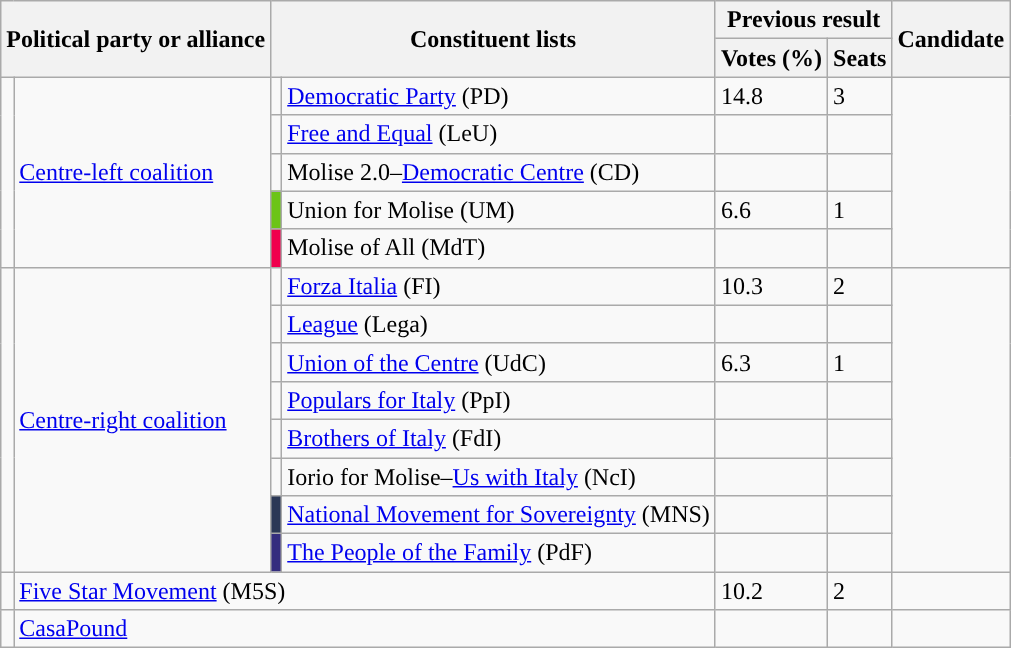<table class="wikitable" style="text-align:left">
<tr>
<th colspan=2 rowspan="2">Political party or alliance</th>
<th colspan=2 rowspan="2">Constituent lists</th>
<th colspan="2">Previous result</th>
<th colspan="2" rowspan="2">Candidate</th>
</tr>
<tr>
<th>Votes (%)</th>
<th>Seats</th>
</tr>
<tr>
<td rowspan="5"></td>
<td rowspan=5><a href='#'>Centre-left coalition</a></td>
<td></td>
<td style="text-align:left;"><a href='#'>Democratic Party</a> (PD)</td>
<td>14.8</td>
<td>3</td>
<td rowspan="5"></td>
</tr>
<tr>
<td style="background-color:"></td>
<td><a href='#'>Free and Equal</a> (LeU)</td>
<td></td>
<td></td>
</tr>
<tr>
<td></td>
<td style="text-align:left;">Molise 2.0–<a href='#'>Democratic Centre</a> (CD)</td>
<td></td>
<td></td>
</tr>
<tr>
<td bgcolor="#6CC417"></td>
<td style="text-align:left;">Union for Molise (UM)</td>
<td>6.6</td>
<td>1</td>
</tr>
<tr>
<td bgcolor="#F0004D"></td>
<td style="text-align:left;">Molise of All (MdT)</td>
<td></td>
<td></td>
</tr>
<tr>
<td rowspan="8" style="background:"></td>
<td rowspan=8><a href='#'>Centre-right coalition</a></td>
<td></td>
<td style="text-align:left;"><a href='#'>Forza Italia</a> (FI)</td>
<td>10.3</td>
<td>2</td>
<td rowspan="8"></td>
</tr>
<tr>
<td></td>
<td style="text-align:left;"><a href='#'>League</a> (Lega)</td>
<td></td>
<td></td>
</tr>
<tr>
<td></td>
<td style="text-align:left;"><a href='#'>Union of the Centre</a>  (UdC)</td>
<td>6.3</td>
<td>1</td>
</tr>
<tr>
<td></td>
<td style="text-align:left;"><a href='#'>Populars for Italy</a> (PpI)</td>
<td></td>
<td></td>
</tr>
<tr>
<td></td>
<td style="text-align:left;"><a href='#'>Brothers of Italy</a> (FdI)</td>
<td></td>
<td></td>
</tr>
<tr>
<td></td>
<td style="text-align:left;">Iorio for Molise–<a href='#'>Us with Italy</a> (NcI)</td>
<td></td>
<td></td>
</tr>
<tr>
<td bgcolor="#2B3856"></td>
<td style="text-align:left;"><a href='#'>National Movement for Sovereignty</a> (MNS)</td>
<td></td>
<td></td>
</tr>
<tr>
<td bgcolor="#342D7E"></td>
<td style="text-align:left;"><a href='#'>The People of the Family</a> (PdF)</td>
<td></td>
<td></td>
</tr>
<tr>
<td style="background-color:"></td>
<td colspan="3"><a href='#'>Five Star Movement</a> (M5S)</td>
<td>10.2</td>
<td>2</td>
<td></td>
</tr>
<tr>
<td style="background-color:"></td>
<td colspan="3"><a href='#'>CasaPound</a></td>
<td></td>
<td></td>
<td></td>
</tr>
</table>
